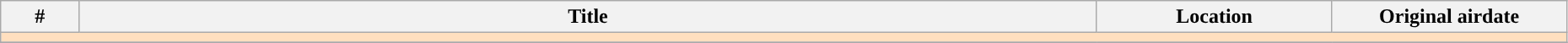<table class="wikitable" width="98%" style="background:#FFF;">
<tr>
<th width="5%">#</th>
<th>Title</th>
<th width="15%">Location</th>
<th width="15%">Original airdate</th>
</tr>
<tr>
<td colspan="4" bgcolor="#FFDFBF"></td>
</tr>
<tr>
</tr>
</table>
